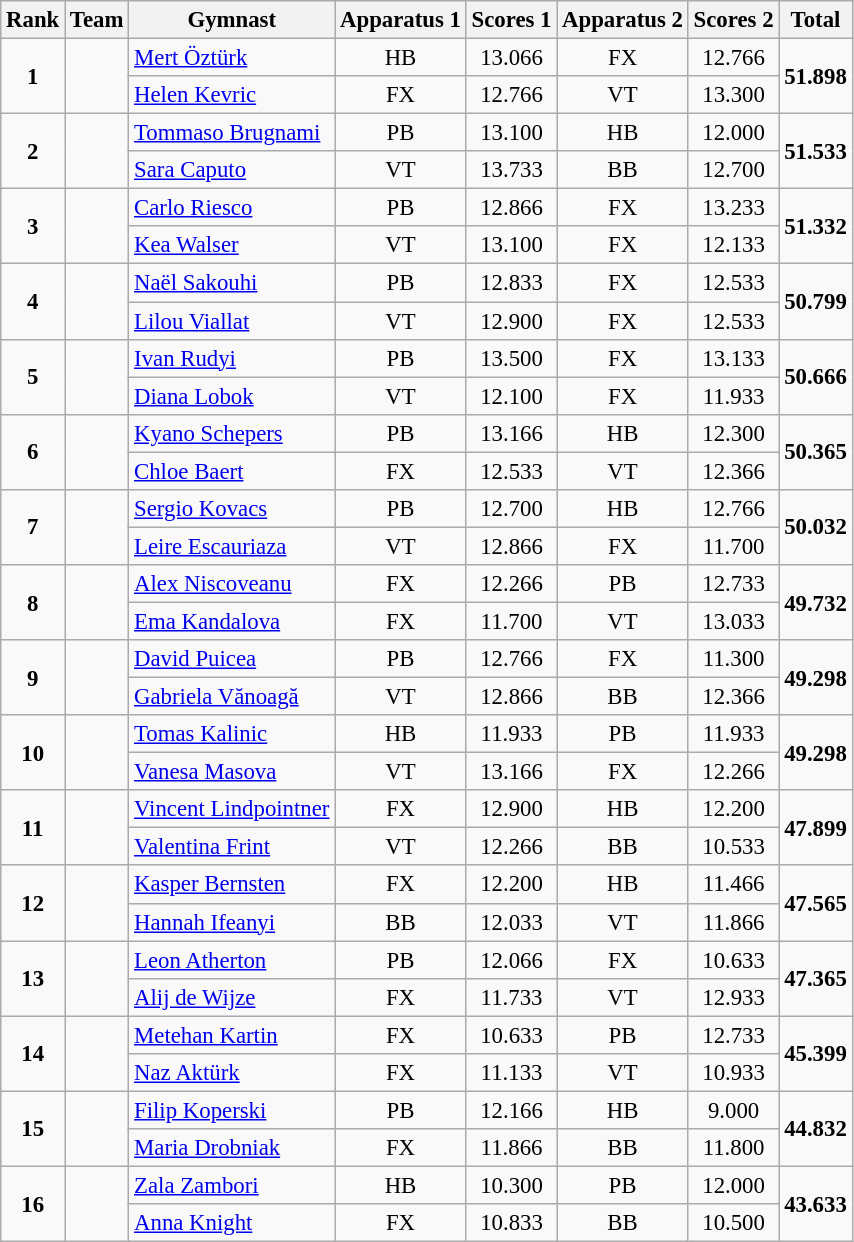<table style="text-align:center; font-size:95%" class="wikitable sortable">
<tr>
<th>Rank</th>
<th>Team</th>
<th>Gymnast</th>
<th>Apparatus 1</th>
<th>Scores 1</th>
<th>Apparatus 2</th>
<th>Scores 2</th>
<th>Total</th>
</tr>
<tr>
<td rowspan="2"><strong>1</strong></td>
<td rowspan="2" align="left"></td>
<td align="left"><a href='#'>Mert Öztürk</a></td>
<td>HB</td>
<td>13.066</td>
<td>FX</td>
<td>12.766</td>
<td rowspan="2"><strong>51.898</strong></td>
</tr>
<tr>
<td align="left"><a href='#'>Helen Kevric</a></td>
<td>FX</td>
<td>12.766</td>
<td>VT</td>
<td>13.300</td>
</tr>
<tr>
<td rowspan="2"><strong>2</strong></td>
<td rowspan="2" align="left"></td>
<td align="left"><a href='#'>Tommaso Brugnami</a></td>
<td>PB</td>
<td>13.100</td>
<td>HB</td>
<td>12.000</td>
<td rowspan="2"><strong>51.533</strong></td>
</tr>
<tr>
<td align="left"><a href='#'>Sara Caputo</a></td>
<td>VT</td>
<td>13.733</td>
<td>BB</td>
<td>12.700</td>
</tr>
<tr>
<td rowspan="2"><strong>3</strong></td>
<td rowspan="2" align="left"></td>
<td align="left"><a href='#'>Carlo Riesco</a></td>
<td>PB</td>
<td>12.866</td>
<td>FX</td>
<td>13.233</td>
<td rowspan="2"><strong>51.332</strong></td>
</tr>
<tr>
<td align="left"><a href='#'>Kea Walser</a></td>
<td>VT</td>
<td>13.100</td>
<td>FX</td>
<td>12.133</td>
</tr>
<tr>
<td rowspan="2"><strong>4</strong></td>
<td rowspan="2" align="left"></td>
<td align="left"><a href='#'>Naël Sakouhi</a></td>
<td>PB</td>
<td>12.833</td>
<td>FX</td>
<td>12.533</td>
<td rowspan="2"><strong>50.799</strong></td>
</tr>
<tr>
<td align="left"><a href='#'>Lilou Viallat</a></td>
<td>VT</td>
<td>12.900</td>
<td>FX</td>
<td>12.533</td>
</tr>
<tr>
<td rowspan="2"><strong>5</strong></td>
<td rowspan="2" align="left"></td>
<td align="left"><a href='#'>Ivan Rudyi</a></td>
<td>PB</td>
<td>13.500</td>
<td>FX</td>
<td>13.133</td>
<td rowspan="2"><strong>50.666</strong></td>
</tr>
<tr>
<td align="left"><a href='#'>Diana Lobok</a></td>
<td>VT</td>
<td>12.100</td>
<td>FX</td>
<td>11.933</td>
</tr>
<tr>
<td rowspan="2"><strong>6</strong></td>
<td rowspan="2" align="left"></td>
<td align="left"><a href='#'>Kyano Schepers</a></td>
<td>PB</td>
<td>13.166</td>
<td>HB</td>
<td>12.300</td>
<td rowspan="2"><strong>50.365</strong></td>
</tr>
<tr>
<td align="left"><a href='#'>Chloe Baert</a></td>
<td>FX</td>
<td>12.533</td>
<td>VT</td>
<td>12.366</td>
</tr>
<tr>
<td rowspan="2"><strong>7</strong></td>
<td rowspan="2" align="left"></td>
<td align="left"><a href='#'>Sergio Kovacs</a></td>
<td>PB</td>
<td>12.700</td>
<td>HB</td>
<td>12.766</td>
<td rowspan="2"><strong>50.032</strong></td>
</tr>
<tr>
<td align="left"><a href='#'>Leire Escauriaza</a></td>
<td>VT</td>
<td>12.866</td>
<td>FX</td>
<td>11.700</td>
</tr>
<tr>
<td rowspan="2"><strong>8</strong></td>
<td rowspan="2" align="left"></td>
<td align="left"><a href='#'>Alex Niscoveanu</a></td>
<td>FX</td>
<td>12.266</td>
<td>PB</td>
<td>12.733</td>
<td rowspan="2"><strong>49.732</strong></td>
</tr>
<tr>
<td align="left"><a href='#'>Ema Kandalova</a></td>
<td>FX</td>
<td>11.700</td>
<td>VT</td>
<td>13.033</td>
</tr>
<tr>
<td rowspan="2"><strong>9</strong></td>
<td rowspan="2" align="left"></td>
<td align="left"><a href='#'>David Puicea</a></td>
<td>PB</td>
<td>12.766</td>
<td>FX</td>
<td>11.300</td>
<td rowspan="2"><strong>49.298</strong></td>
</tr>
<tr>
<td align="left"><a href='#'>Gabriela Vănoagă</a></td>
<td>VT</td>
<td>12.866</td>
<td>BB</td>
<td>12.366</td>
</tr>
<tr>
<td rowspan="2"><strong>10</strong></td>
<td rowspan="2" align="left"></td>
<td align="left"><a href='#'>Tomas Kalinic</a></td>
<td>HB</td>
<td>11.933</td>
<td>PB</td>
<td>11.933</td>
<td rowspan="2"><strong>49.298</strong></td>
</tr>
<tr>
<td align="left"><a href='#'>Vanesa Masova</a></td>
<td>VT</td>
<td>13.166</td>
<td>FX</td>
<td>12.266</td>
</tr>
<tr>
<td rowspan="2"><strong>11</strong></td>
<td rowspan="2" align="left"></td>
<td align="left"><a href='#'>Vincent Lindpointner</a></td>
<td>FX</td>
<td>12.900</td>
<td>HB</td>
<td>12.200</td>
<td rowspan="2"><strong>47.899</strong></td>
</tr>
<tr>
<td align="left"><a href='#'>Valentina Frint</a></td>
<td>VT</td>
<td>12.266</td>
<td>BB</td>
<td>10.533</td>
</tr>
<tr>
<td rowspan="2"><strong>12</strong></td>
<td rowspan="2" align="left"></td>
<td align="left"><a href='#'>Kasper Bernsten</a></td>
<td>FX</td>
<td>12.200</td>
<td>HB</td>
<td>11.466</td>
<td rowspan="2"><strong>47.565</strong></td>
</tr>
<tr>
<td align="left"><a href='#'>Hannah Ifeanyi</a></td>
<td>BB</td>
<td>12.033</td>
<td>VT</td>
<td>11.866</td>
</tr>
<tr>
<td rowspan="2"><strong>13</strong></td>
<td rowspan="2" align="left"></td>
<td align="left"><a href='#'>Leon Atherton</a></td>
<td>PB</td>
<td>12.066</td>
<td>FX</td>
<td>10.633</td>
<td rowspan="2"><strong>47.365</strong></td>
</tr>
<tr>
<td align="left"><a href='#'>Alij de Wijze</a></td>
<td>FX</td>
<td>11.733</td>
<td>VT</td>
<td>12.933</td>
</tr>
<tr>
<td rowspan="2"><strong>14</strong></td>
<td rowspan="2" align="left"></td>
<td align="left"><a href='#'>Metehan Kartin</a></td>
<td>FX</td>
<td>10.633</td>
<td>PB</td>
<td>12.733</td>
<td rowspan="2"><strong>45.399</strong></td>
</tr>
<tr>
<td align="left"><a href='#'>Naz Aktürk</a></td>
<td>FX</td>
<td>11.133</td>
<td>VT</td>
<td>10.933</td>
</tr>
<tr>
<td rowspan="2"><strong>15</strong></td>
<td rowspan="2" align="left"></td>
<td align="left"><a href='#'>Filip Koperski</a></td>
<td>PB</td>
<td>12.166</td>
<td>HB</td>
<td>9.000</td>
<td rowspan="2"><strong>44.832</strong></td>
</tr>
<tr>
<td align="left"><a href='#'>Maria Drobniak</a></td>
<td>FX</td>
<td>11.866</td>
<td>BB</td>
<td>11.800</td>
</tr>
<tr>
<td rowspan="2"><strong>16</strong></td>
<td rowspan="2" align="left"></td>
<td align="left"><a href='#'>Zala Zambori</a></td>
<td>HB</td>
<td>10.300</td>
<td>PB</td>
<td>12.000</td>
<td rowspan="2"><strong>43.633</strong></td>
</tr>
<tr>
<td align="left"><a href='#'>Anna Knight</a></td>
<td>FX</td>
<td>10.833</td>
<td>BB</td>
<td>10.500</td>
</tr>
</table>
